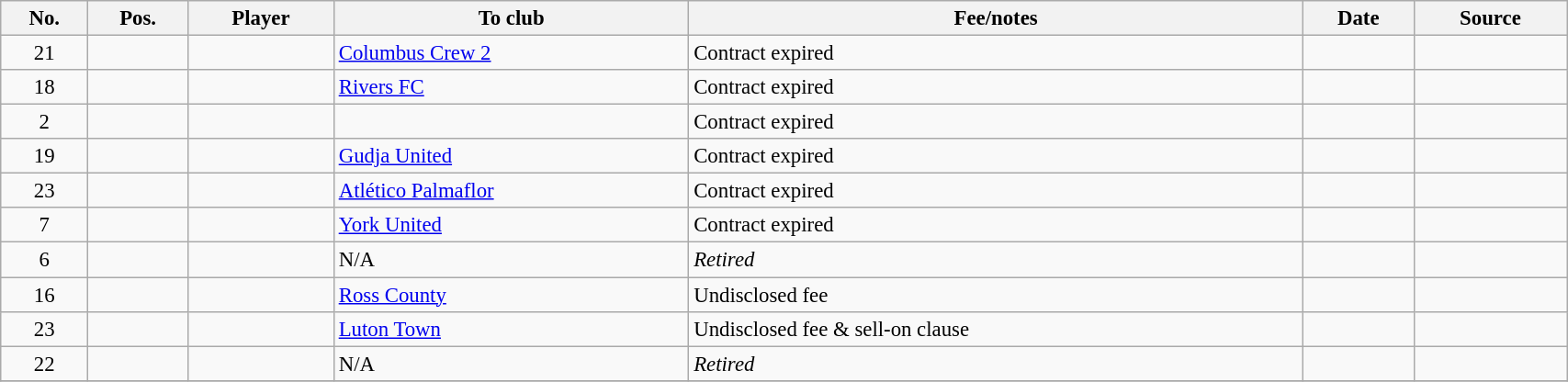<table class="wikitable sortable" style="width:90%; text-align:center; font-size:95%; text-align:left;">
<tr>
<th>No.</th>
<th>Pos.</th>
<th>Player</th>
<th>To club</th>
<th>Fee/notes</th>
<th>Date</th>
<th>Source</th>
</tr>
<tr>
<td align=center>21</td>
<td align=center></td>
<td></td>
<td> <a href='#'>Columbus Crew 2</a></td>
<td>Contract expired</td>
<td></td>
<td></td>
</tr>
<tr>
<td align=center>18</td>
<td align=center></td>
<td></td>
<td> <a href='#'>Rivers FC</a></td>
<td>Contract expired</td>
<td></td>
<td></td>
</tr>
<tr>
<td align=center>2</td>
<td align=center></td>
<td></td>
<td></td>
<td>Contract expired</td>
<td></td>
<td></td>
</tr>
<tr>
<td align=center>19</td>
<td align=center></td>
<td></td>
<td> <a href='#'>Gudja United</a></td>
<td>Contract expired</td>
<td></td>
<td></td>
</tr>
<tr>
<td align=center>23</td>
<td align=center></td>
<td></td>
<td> <a href='#'>Atlético Palmaflor</a></td>
<td>Contract expired</td>
<td></td>
<td></td>
</tr>
<tr>
<td align=center>7</td>
<td align=center></td>
<td></td>
<td> <a href='#'>York United</a></td>
<td>Contract expired</td>
<td></td>
<td></td>
</tr>
<tr>
<td align=center>6</td>
<td align=center></td>
<td></td>
<td>N/A</td>
<td><em>Retired</em></td>
<td></td>
<td></td>
</tr>
<tr>
<td align=center>16</td>
<td align=center></td>
<td></td>
<td> <a href='#'>Ross County</a></td>
<td>Undisclosed fee</td>
<td></td>
<td></td>
</tr>
<tr>
<td align=center>23</td>
<td align=center></td>
<td></td>
<td> <a href='#'>Luton Town</a></td>
<td>Undisclosed fee & sell-on clause</td>
<td></td>
<td></td>
</tr>
<tr>
<td align=center>22</td>
<td align=center></td>
<td></td>
<td>N/A</td>
<td><em>Retired</em></td>
<td></td>
<td></td>
</tr>
<tr>
</tr>
</table>
